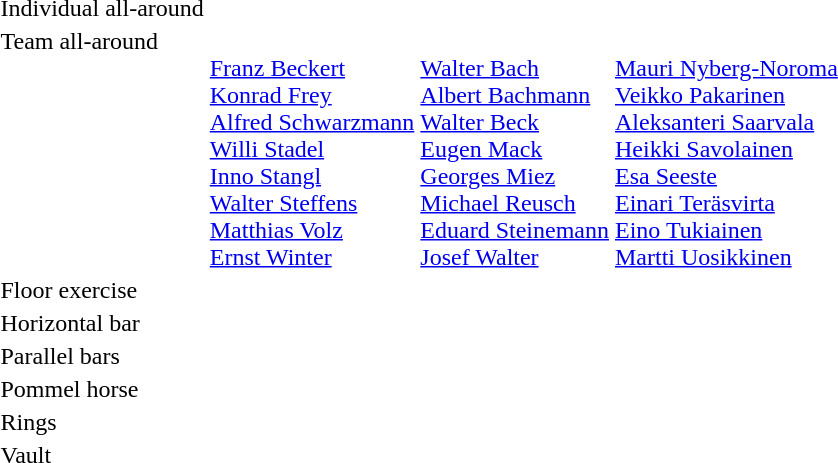<table>
<tr valign="top">
<td>Individual all-around<br></td>
<td></td>
<td></td>
<td></td>
</tr>
<tr valign="top">
<td>Team all-around<br></td>
<td><br><a href='#'>Franz Beckert</a><br><a href='#'>Konrad Frey</a><br><a href='#'>Alfred Schwarzmann</a><br><a href='#'>Willi Stadel</a><br><a href='#'>Inno Stangl</a><br><a href='#'>Walter Steffens</a><br><a href='#'>Matthias Volz</a><br><a href='#'>Ernst Winter</a></td>
<td><br><a href='#'>Walter Bach</a><br><a href='#'>Albert Bachmann</a><br><a href='#'>Walter Beck</a><br><a href='#'>Eugen Mack</a><br><a href='#'>Georges Miez</a><br><a href='#'>Michael Reusch</a><br><a href='#'>Eduard Steinemann</a><br><a href='#'>Josef Walter</a></td>
<td><br><a href='#'>Mauri Nyberg-Noroma</a><br><a href='#'>Veikko Pakarinen</a><br><a href='#'>Aleksanteri Saarvala</a><br><a href='#'>Heikki Savolainen</a><br><a href='#'>Esa Seeste</a><br><a href='#'>Einari Teräsvirta</a><br><a href='#'>Eino Tukiainen</a><br><a href='#'>Martti Uosikkinen</a></td>
</tr>
<tr valign="top">
<td>Floor exercise<br></td>
<td></td>
<td></td>
<td><br></td>
</tr>
<tr valign="top">
<td>Horizontal bar<br></td>
<td></td>
<td></td>
<td></td>
</tr>
<tr valign="top">
<td>Parallel bars<br></td>
<td></td>
<td></td>
<td></td>
</tr>
<tr valign="top">
<td>Pommel horse<br></td>
<td></td>
<td></td>
<td></td>
</tr>
<tr valign="top">
<td>Rings<br></td>
<td></td>
<td></td>
<td></td>
</tr>
<tr valign="top">
<td>Vault<br></td>
<td></td>
<td></td>
<td></td>
</tr>
</table>
